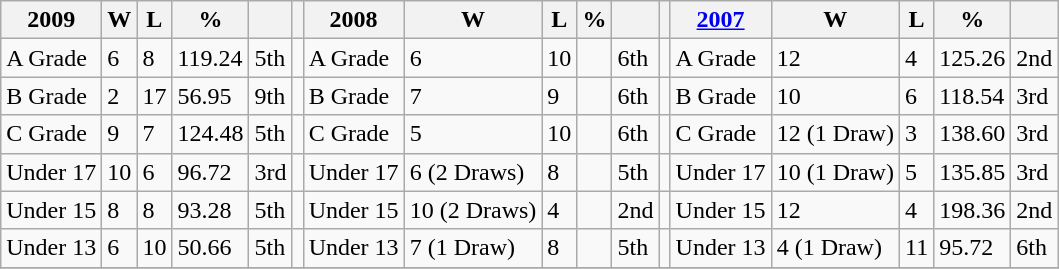<table class="wikitable">
<tr>
<th style= width="90"><span><strong>2009</strong></span></th>
<th style= width="40">W</th>
<th style= width="40">L</th>
<th style= width="50">%</th>
<th style= width="50"></th>
<th style= width="30"></th>
<th style= width="90"><span><strong>2008</strong></span></th>
<th style= width="80">W</th>
<th style= width="40">L</th>
<th style= width="50">%</th>
<th style= width="50"></th>
<th style= width="30"></th>
<th style= width="90"><a href='#'><span><strong>2007</strong></span></a></th>
<th style= width="80">W</th>
<th style= width="40">L</th>
<th style= width="50">%</th>
<th style= width="50"></th>
</tr>
<tr>
<td>A Grade</td>
<td>6</td>
<td>8</td>
<td>119.24</td>
<td>5th</td>
<td></td>
<td>A Grade</td>
<td>6</td>
<td>10</td>
<td></td>
<td>6th</td>
<td></td>
<td>A Grade</td>
<td>12</td>
<td>4</td>
<td>125.26</td>
<td>2nd</td>
</tr>
<tr>
<td>B Grade</td>
<td>2</td>
<td>17</td>
<td>56.95</td>
<td>9th</td>
<td></td>
<td>B Grade</td>
<td>7</td>
<td>9</td>
<td></td>
<td>6th</td>
<td></td>
<td>B Grade</td>
<td>10</td>
<td>6</td>
<td>118.54</td>
<td>3rd</td>
</tr>
<tr>
<td>C Grade</td>
<td>9</td>
<td>7</td>
<td>124.48</td>
<td>5th</td>
<td></td>
<td>C Grade</td>
<td>5</td>
<td>10</td>
<td></td>
<td>6th</td>
<td></td>
<td>C Grade</td>
<td>12 (1 Draw)</td>
<td>3</td>
<td>138.60</td>
<td>3rd</td>
</tr>
<tr>
<td>Under 17</td>
<td>10</td>
<td>6</td>
<td>96.72</td>
<td>3rd</td>
<td></td>
<td>Under 17</td>
<td>6 (2 Draws)</td>
<td>8</td>
<td></td>
<td>5th</td>
<td></td>
<td>Under 17</td>
<td>10 (1 Draw)</td>
<td>5</td>
<td>135.85</td>
<td>3rd</td>
</tr>
<tr>
<td>Under 15</td>
<td>8</td>
<td>8</td>
<td>93.28</td>
<td>5th</td>
<td></td>
<td>Under 15</td>
<td>10 (2 Draws)</td>
<td>4</td>
<td></td>
<td>2nd</td>
<td></td>
<td>Under 15</td>
<td>12</td>
<td>4</td>
<td>198.36</td>
<td>2nd</td>
</tr>
<tr>
<td>Under 13</td>
<td>6</td>
<td>10</td>
<td>50.66</td>
<td>5th</td>
<td></td>
<td>Under 13</td>
<td>7 (1 Draw)</td>
<td>8</td>
<td></td>
<td>5th</td>
<td></td>
<td>Under 13</td>
<td>4 (1 Draw)</td>
<td>11</td>
<td>95.72</td>
<td>6th</td>
</tr>
<tr>
</tr>
</table>
